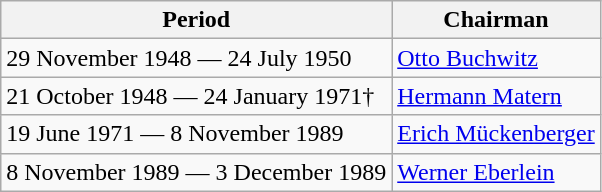<table class="wikitable">
<tr>
<th>Period</th>
<th>Chairman</th>
</tr>
<tr>
<td>29 November 1948 — 24 July 1950</td>
<td><a href='#'>Otto Buchwitz</a></td>
</tr>
<tr>
<td>21 October 1948 — 24 January 1971†</td>
<td><a href='#'>Hermann Matern</a></td>
</tr>
<tr>
<td>19 June 1971 — 8 November 1989</td>
<td><a href='#'>Erich Mückenberger</a></td>
</tr>
<tr>
<td>8 November 1989 — 3 December 1989</td>
<td><a href='#'>Werner Eberlein</a></td>
</tr>
</table>
